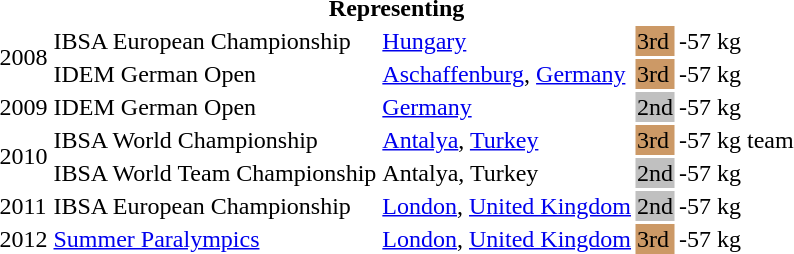<table>
<tr>
<th colspan="6">Representing </th>
</tr>
<tr>
<td rowspan=2>2008</td>
<td>IBSA European Championship</td>
<td><a href='#'>Hungary</a></td>
<td bgcolor="#cc9966">3rd</td>
<td>-57 kg</td>
<td></td>
</tr>
<tr>
<td>IDEM German Open</td>
<td><a href='#'>Aschaffenburg</a>, <a href='#'>Germany</a></td>
<td bgcolor="#cc9966">3rd</td>
<td>-57 kg</td>
<td></td>
</tr>
<tr>
<td>2009</td>
<td>IDEM German Open</td>
<td><a href='#'>Germany</a></td>
<td bgcolor=silver>2nd</td>
<td>-57 kg</td>
<td></td>
</tr>
<tr>
<td rowspan=2>2010</td>
<td>IBSA World Championship</td>
<td><a href='#'>Antalya</a>, <a href='#'>Turkey</a></td>
<td bgcolor="#cc9966">3rd</td>
<td>-57 kg</td>
<td>team</td>
</tr>
<tr>
<td>IBSA World Team Championship</td>
<td>Antalya, Turkey</td>
<td bgcolor=silver>2nd</td>
<td>-57 kg</td>
<td></td>
</tr>
<tr>
<td>2011</td>
<td>IBSA European Championship</td>
<td><a href='#'>London</a>, <a href='#'>United Kingdom</a></td>
<td bgcolor=silver>2nd</td>
<td>-57 kg</td>
<td></td>
</tr>
<tr>
<td>2012</td>
<td><a href='#'>Summer Paralympics</a></td>
<td><a href='#'>London</a>, <a href='#'>United Kingdom</a></td>
<td bgcolor="#cc9966">3rd</td>
<td>-57 kg</td>
<td></td>
</tr>
</table>
